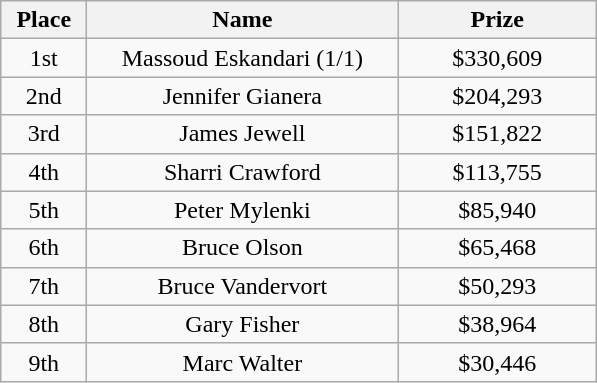<table class="wikitable">
<tr>
<th width="50">Place</th>
<th width="200">Name</th>
<th width="125">Prize</th>
</tr>
<tr>
<td align = "center">1st</td>
<td align = "center"> Massoud Eskandari (1/1)</td>
<td align = "center">$330,609</td>
</tr>
<tr>
<td align = "center">2nd</td>
<td align = "center"> Jennifer Gianera</td>
<td align = "center">$204,293</td>
</tr>
<tr>
<td align = "center">3rd</td>
<td align = "center"> James Jewell</td>
<td align = "center">$151,822</td>
</tr>
<tr>
<td align = "center">4th</td>
<td align = "center"> Sharri Crawford</td>
<td align = "center">$113,755</td>
</tr>
<tr>
<td align = "center">5th</td>
<td align = "center"> Peter Mylenki</td>
<td align = "center">$85,940</td>
</tr>
<tr>
<td align = "center">6th</td>
<td align = "center"> Bruce Olson</td>
<td align = "center">$65,468</td>
</tr>
<tr>
<td align = "center">7th</td>
<td align = "center"> Bruce Vandervort</td>
<td align = "center">$50,293</td>
</tr>
<tr>
<td align = "center">8th</td>
<td align = "center"> Gary Fisher</td>
<td align = "center">$38,964</td>
</tr>
<tr>
<td align = "center">9th</td>
<td align = "center"> Marc Walter</td>
<td align = "center">$30,446</td>
</tr>
</table>
